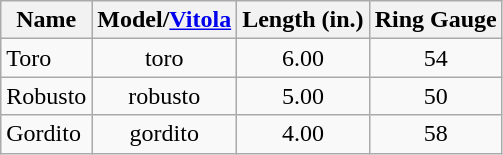<table class="wikitable">
<tr>
<th>Name</th>
<th>Model/<a href='#'>Vitola</a></th>
<th>Length (in.)</th>
<th>Ring Gauge</th>
</tr>
<tr>
<td>Toro</td>
<td align="center">toro</td>
<td align="center">6.00</td>
<td align="center">54</td>
</tr>
<tr>
<td>Robusto</td>
<td align="center">robusto</td>
<td align="center">5.00</td>
<td align="center">50</td>
</tr>
<tr>
<td>Gordito</td>
<td align="center">gordito</td>
<td align="center">4.00</td>
<td align="center">58</td>
</tr>
</table>
